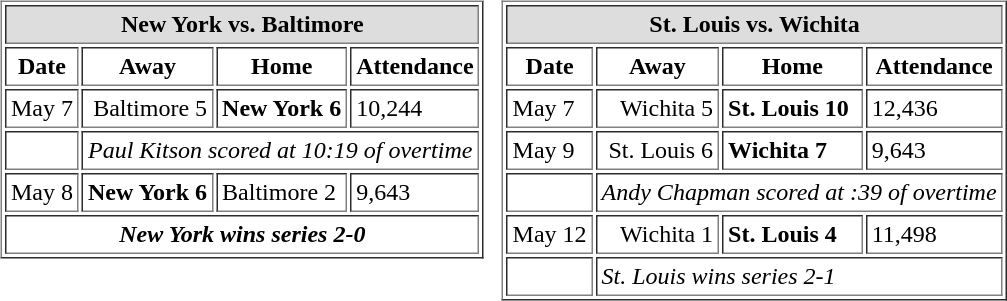<table cellspacing="10">
<tr>
<td valign="top"><br><table cellpadding="3" border="1">
<tr>
<th style="background:#ddd; text-align:center;" colspan="4">New York vs. Baltimore</th>
</tr>
<tr>
<th>Date</th>
<th>Away</th>
<th>Home</th>
<th>Attendance</th>
</tr>
<tr>
<td>May 7</td>
<td style="text-align:right;">Baltimore 5</td>
<td><strong>New York 6</strong></td>
<td>10,244</td>
</tr>
<tr>
<td></td>
<td style="text-align:left;" colspan="4"><em>Paul Kitson scored at 10:19 of overtime</em></td>
</tr>
<tr>
<td>May 8</td>
<td style="text-align:right;"><strong>New York 6</strong></td>
<td>Baltimore 2</td>
<td>9,643</td>
</tr>
<tr>
<td style="text-align:center;" colspan="4"><strong><em>New York wins series 2-0</em></strong></td>
</tr>
</table>
</td>
<td valign="top"><br><table cellpadding="3" border="1">
<tr>
<th style="background:#ddd; text-align:center;" colspan="4">St. Louis vs. Wichita</th>
</tr>
<tr>
<th>Date</th>
<th>Away</th>
<th>Home</th>
<th>Attendance</th>
</tr>
<tr>
<td>May 7</td>
<td style="text-align:right;">Wichita 5</td>
<td><strong>St. Louis 10</strong></td>
<td>12,436</td>
</tr>
<tr>
<td>May 9</td>
<td style="text-align:right;">St. Louis 6</td>
<td><strong>Wichita 7</strong></td>
<td>9,643</td>
</tr>
<tr>
<td></td>
<td style="text-align:left;" colspan="4"><em>Andy Chapman scored at :39 of overtime</em></td>
</tr>
<tr>
<td>May 12</td>
<td style="text-align:right;">Wichita 1</td>
<td><strong>St. Louis 4</strong></td>
<td>11,498</td>
</tr>
<tr>
<td></td>
<td style="text-align:left;" colspan="4"><em>St. Louis wins series 2-1</em></td>
</tr>
</table>
</td>
</tr>
</table>
